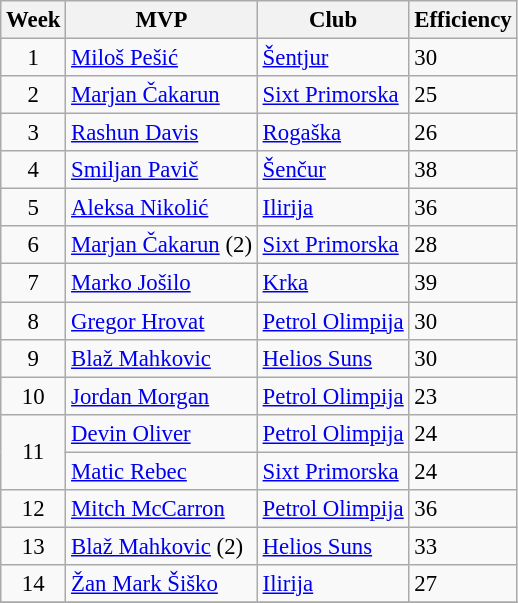<table class="wikitable sortable" style="font-size:95%;">
<tr>
<th>Week</th>
<th>MVP</th>
<th>Club</th>
<th>Efficiency</th>
</tr>
<tr>
<td style="text-align:center;">1</td>
<td> <a href='#'>Miloš Pešić</a></td>
<td><a href='#'>Šentjur</a></td>
<td>30</td>
</tr>
<tr>
<td style="text-align:center;">2</td>
<td> <a href='#'>Marjan Čakarun</a></td>
<td><a href='#'>Sixt Primorska</a></td>
<td>25</td>
</tr>
<tr>
<td style="text-align:center;">3</td>
<td> <a href='#'>Rashun Davis</a></td>
<td><a href='#'>Rogaška</a></td>
<td>26</td>
</tr>
<tr>
<td style="text-align:center;">4</td>
<td> <a href='#'>Smiljan Pavič</a></td>
<td><a href='#'>Šenčur</a></td>
<td>38</td>
</tr>
<tr>
<td style="text-align:center;">5</td>
<td> <a href='#'>Aleksa Nikolić</a></td>
<td><a href='#'>Ilirija</a></td>
<td>36</td>
</tr>
<tr>
<td style="text-align:center;">6</td>
<td> <a href='#'>Marjan Čakarun</a> (2)</td>
<td><a href='#'>Sixt Primorska</a></td>
<td>28</td>
</tr>
<tr>
<td style="text-align:center;">7</td>
<td> <a href='#'>Marko Jošilo</a></td>
<td><a href='#'>Krka</a></td>
<td>39</td>
</tr>
<tr>
<td style="text-align:center;">8</td>
<td> <a href='#'>Gregor Hrovat</a></td>
<td><a href='#'>Petrol Olimpija</a></td>
<td>30</td>
</tr>
<tr>
<td style="text-align:center;">9</td>
<td> <a href='#'>Blaž Mahkovic</a></td>
<td><a href='#'>Helios Suns</a></td>
<td>30</td>
</tr>
<tr>
<td style="text-align:center;">10</td>
<td> <a href='#'>Jordan Morgan</a></td>
<td><a href='#'>Petrol Olimpija</a></td>
<td>23</td>
</tr>
<tr>
<td rowspan="2" style="text-align:center;">11 </td>
<td> <a href='#'>Devin Oliver</a></td>
<td><a href='#'>Petrol Olimpija</a></td>
<td>24</td>
</tr>
<tr>
<td> <a href='#'>Matic Rebec</a></td>
<td><a href='#'>Sixt Primorska</a></td>
<td>24</td>
</tr>
<tr>
<td style="text-align:center;">12</td>
<td> <a href='#'>Mitch McCarron</a></td>
<td><a href='#'>Petrol Olimpija</a></td>
<td>36</td>
</tr>
<tr>
<td style="text-align:center;">13</td>
<td> <a href='#'>Blaž Mahkovic</a> (2)</td>
<td><a href='#'>Helios Suns</a></td>
<td>33</td>
</tr>
<tr>
<td style="text-align:center;">14</td>
<td> <a href='#'>Žan Mark Šiško</a></td>
<td><a href='#'>Ilirija</a></td>
<td>27</td>
</tr>
<tr>
</tr>
</table>
